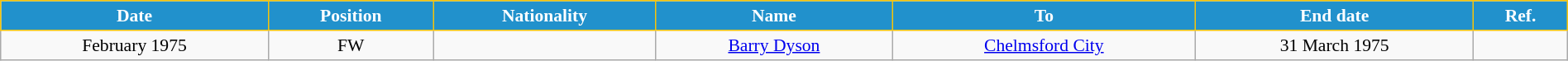<table class="wikitable" style="text-align:center; font-size:90%; width:100%;">
<tr>
<th style="background:#2191CC; color:white; border:1px solid #F7C408; text-align:center;">Date</th>
<th style="background:#2191CC; color:white; border:1px solid #F7C408; text-align:center;">Position</th>
<th style="background:#2191CC; color:white; border:1px solid #F7C408; text-align:center;">Nationality</th>
<th style="background:#2191CC; color:white; border:1px solid #F7C408; text-align:center;">Name</th>
<th style="background:#2191CC; color:white; border:1px solid #F7C408; text-align:center;">To</th>
<th style="background:#2191CC; color:white; border:1px solid #F7C408; text-align:center;">End date</th>
<th style="background:#2191CC; color:white; border:1px solid #F7C408; text-align:center;">Ref.</th>
</tr>
<tr>
<td>February 1975</td>
<td>FW</td>
<td></td>
<td><a href='#'>Barry Dyson</a></td>
<td> <a href='#'>Chelmsford City</a></td>
<td>31 March 1975</td>
<td></td>
</tr>
</table>
